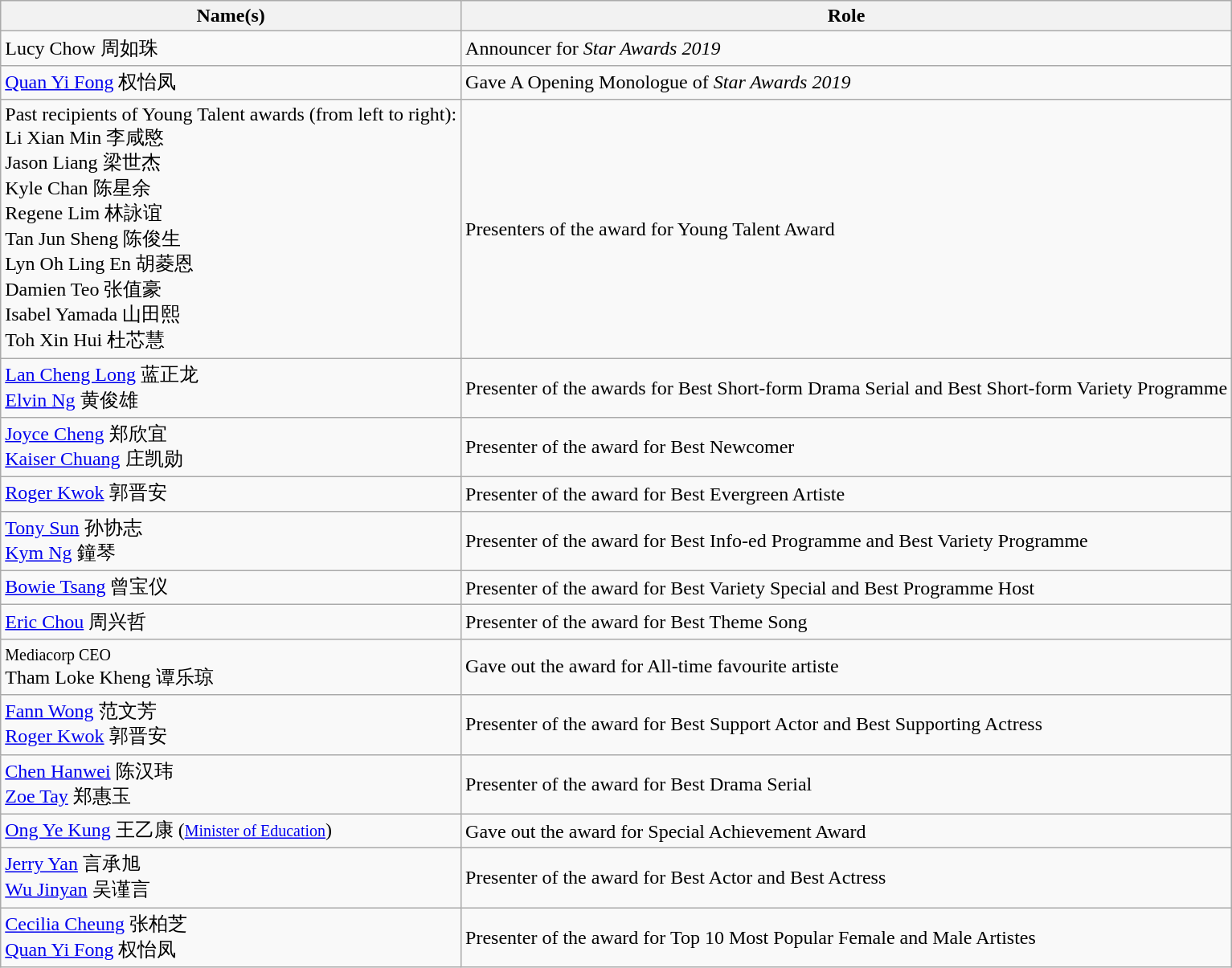<table class="wikitable sortable">
<tr>
<th>Name(s)</th>
<th>Role</th>
</tr>
<tr>
<td>Lucy Chow 周如珠</td>
<td>Announcer for <em>Star Awards 2019</em></td>
</tr>
<tr>
<td><a href='#'>Quan Yi Fong</a> 权怡凤</td>
<td>Gave A Opening Monologue of <em>Star Awards 2019</em></td>
</tr>
<tr>
<td>Past recipients of Young Talent awards (from left to right):<br>Li Xian Min 李咸愍<br>Jason Liang 梁世杰<br>Kyle Chan 陈星余<br>Regene Lim 林詠谊<br>Tan Jun Sheng 陈俊生<br>Lyn Oh Ling En 胡菱恩<br>Damien Teo 张值豪<br>Isabel Yamada 山田熙<br>Toh Xin Hui 杜芯慧</td>
<td>Presenters of the award for Young Talent Award</td>
</tr>
<tr>
<td><a href='#'>Lan Cheng Long</a> 蓝正龙<br><a href='#'>Elvin Ng</a> 黄俊雄</td>
<td>Presenter of the awards for Best Short-form Drama Serial and Best Short-form Variety Programme</td>
</tr>
<tr>
<td><a href='#'>Joyce Cheng</a> 郑欣宜<br><a href='#'>Kaiser Chuang</a> 庄凯勋</td>
<td>Presenter of the award for Best Newcomer</td>
</tr>
<tr>
<td><a href='#'>Roger Kwok</a> 郭晋安</td>
<td>Presenter of the award for Best Evergreen Artiste</td>
</tr>
<tr>
<td><a href='#'>Tony Sun</a> 孙协志<br><a href='#'>Kym Ng</a> 鐘琴</td>
<td>Presenter of the award for Best Info-ed Programme and Best Variety Programme</td>
</tr>
<tr>
<td><a href='#'>Bowie Tsang</a> 曾宝仪</td>
<td>Presenter of the award for Best Variety Special and Best Programme Host</td>
</tr>
<tr>
<td><a href='#'>Eric Chou</a> 周兴哲</td>
<td>Presenter of the award for Best Theme Song</td>
</tr>
<tr>
<td><small>Mediacorp CEO</small><br>Tham Loke Kheng 谭乐琼</td>
<td>Gave out the award for All-time favourite artiste</td>
</tr>
<tr>
<td><a href='#'>Fann Wong</a> 范文芳<br><a href='#'>Roger Kwok</a> 郭晋安</td>
<td>Presenter of the award for Best Support Actor and Best Supporting Actress</td>
</tr>
<tr>
<td><a href='#'>Chen Hanwei</a> 陈汉玮<br><a href='#'>Zoe Tay</a> 郑惠玉</td>
<td>Presenter of the award for Best Drama Serial</td>
</tr>
<tr>
<td><a href='#'>Ong Ye Kung</a> 王乙康 (<small><a href='#'>Minister of Education</a></small>)</td>
<td>Gave out the award for Special Achievement Award</td>
</tr>
<tr>
<td><a href='#'>Jerry Yan</a> 言承旭<br><a href='#'>Wu Jinyan</a> 吴谨言</td>
<td>Presenter of the award for Best Actor and Best Actress</td>
</tr>
<tr>
<td><a href='#'>Cecilia Cheung</a> 张柏芝<br><a href='#'>Quan Yi Fong</a> 权怡凤</td>
<td>Presenter of the award for Top 10 Most Popular Female and Male Artistes</td>
</tr>
</table>
